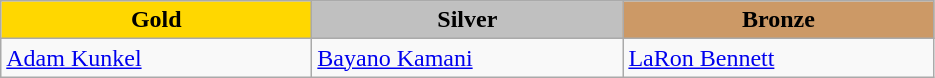<table class="wikitable" style="text-align:left">
<tr align="center">
<td width=200 bgcolor=gold><strong>Gold</strong></td>
<td width=200 bgcolor=silver><strong>Silver</strong></td>
<td width=200 bgcolor=CC9966><strong>Bronze</strong></td>
</tr>
<tr>
<td><a href='#'>Adam Kunkel</a><br><em></em></td>
<td><a href='#'>Bayano Kamani</a><br><em></em></td>
<td><a href='#'>LaRon Bennett</a><br><em></em></td>
</tr>
</table>
